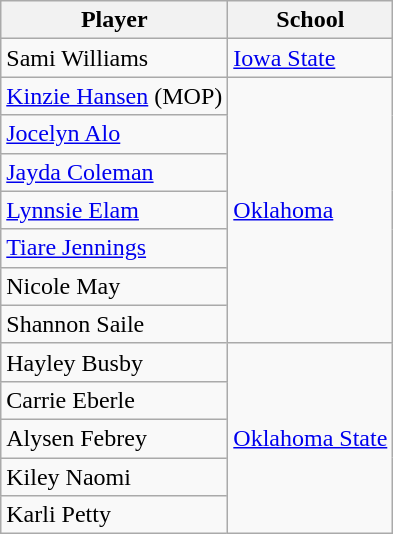<table class="wikitable">
<tr>
<th>Player</th>
<th>School</th>
</tr>
<tr>
<td>Sami Williams</td>
<td><a href='#'>Iowa State</a></td>
</tr>
<tr>
<td><a href='#'>Kinzie Hansen</a> (MOP)</td>
<td rowspan="7"><a href='#'>Oklahoma</a></td>
</tr>
<tr>
<td><a href='#'>Jocelyn Alo</a></td>
</tr>
<tr>
<td><a href='#'>Jayda Coleman</a></td>
</tr>
<tr>
<td><a href='#'>Lynnsie Elam</a></td>
</tr>
<tr>
<td><a href='#'>Tiare Jennings</a></td>
</tr>
<tr>
<td>Nicole May</td>
</tr>
<tr>
<td>Shannon Saile</td>
</tr>
<tr>
<td>Hayley Busby</td>
<td rowspan="5"><a href='#'>Oklahoma State</a></td>
</tr>
<tr>
<td>Carrie Eberle</td>
</tr>
<tr>
<td>Alysen Febrey</td>
</tr>
<tr>
<td>Kiley Naomi</td>
</tr>
<tr>
<td>Karli Petty</td>
</tr>
</table>
